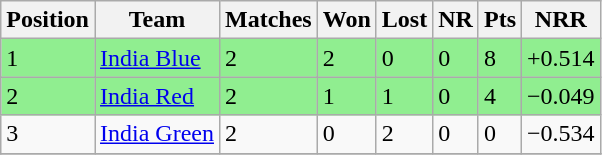<table class="wikitable">
<tr>
<th>Position</th>
<th>Team</th>
<th>Matches</th>
<th>Won</th>
<th>Lost</th>
<th>NR</th>
<th>Pts</th>
<th>NRR</th>
</tr>
<tr style="background-color:lightgreen">
<td>1</td>
<td><a href='#'>India Blue</a></td>
<td>2</td>
<td>2</td>
<td>0</td>
<td>0</td>
<td>8</td>
<td>+0.514</td>
</tr>
<tr style="background-color:lightgreen">
<td>2</td>
<td><a href='#'>India Red</a></td>
<td>2</td>
<td>1</td>
<td>1</td>
<td>0</td>
<td>4</td>
<td>−0.049</td>
</tr>
<tr>
<td>3</td>
<td><a href='#'>India Green</a></td>
<td>2</td>
<td>0</td>
<td>2</td>
<td>0</td>
<td>0</td>
<td>−0.534</td>
</tr>
<tr>
</tr>
</table>
